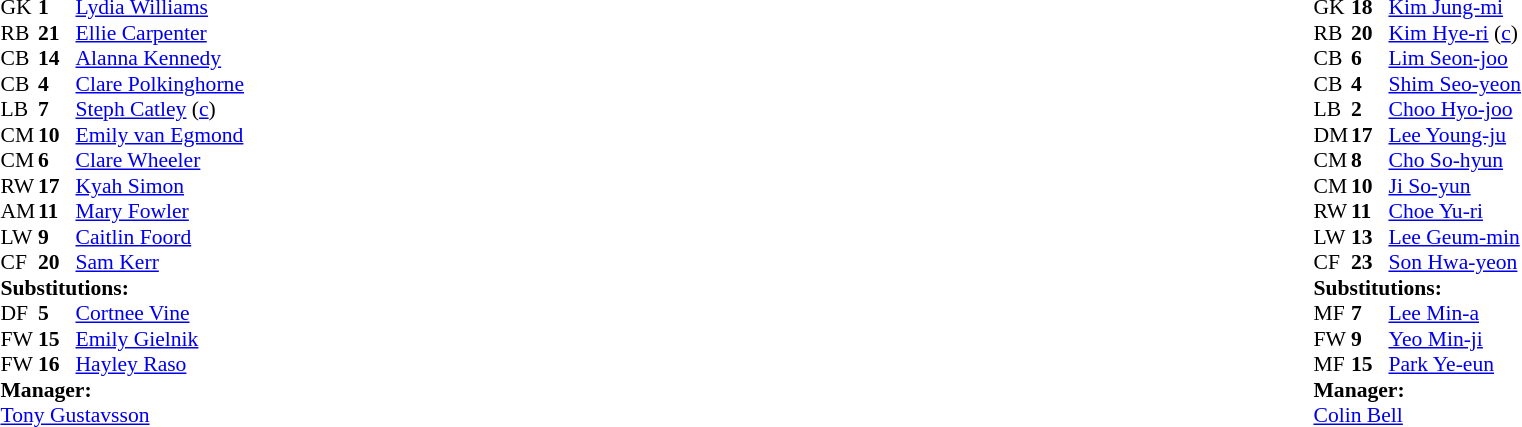<table width="100%">
<tr>
<td valign="top" width="50%"><br><table style="font-size:90%" cellspacing="0" cellpadding="0">
<tr>
<th width=25></th>
<th width=25></th>
</tr>
<tr>
<td>GK</td>
<td><strong>1</strong></td>
<td><a href='#'>Lydia Williams</a></td>
</tr>
<tr>
<td>RB</td>
<td><strong>21</strong></td>
<td><a href='#'>Ellie Carpenter</a></td>
</tr>
<tr>
<td>CB</td>
<td><strong>14</strong></td>
<td><a href='#'>Alanna Kennedy</a></td>
</tr>
<tr>
<td>CB</td>
<td><strong>4</strong></td>
<td><a href='#'>Clare Polkinghorne</a></td>
</tr>
<tr>
<td>LB</td>
<td><strong>7</strong></td>
<td><a href='#'>Steph Catley</a> (<a href='#'>c</a>)</td>
<td></td>
<td></td>
</tr>
<tr>
<td>CM</td>
<td><strong>10</strong></td>
<td><a href='#'>Emily van Egmond</a></td>
</tr>
<tr>
<td>CM</td>
<td><strong>6</strong></td>
<td><a href='#'>Clare Wheeler</a></td>
<td></td>
<td></td>
</tr>
<tr>
<td>RW</td>
<td><strong>17</strong></td>
<td><a href='#'>Kyah Simon</a></td>
</tr>
<tr>
<td>AM</td>
<td><strong>11</strong></td>
<td><a href='#'>Mary Fowler</a></td>
</tr>
<tr>
<td>LW</td>
<td><strong>9</strong></td>
<td><a href='#'>Caitlin Foord</a></td>
<td></td>
<td></td>
</tr>
<tr>
<td>CF</td>
<td><strong>20</strong></td>
<td><a href='#'>Sam Kerr</a></td>
</tr>
<tr>
<td colspan=3><strong>Substitutions:</strong></td>
</tr>
<tr>
<td>DF</td>
<td><strong>5</strong></td>
<td><a href='#'>Cortnee Vine</a></td>
<td></td>
<td></td>
<td></td>
</tr>
<tr>
<td>FW</td>
<td><strong>15</strong></td>
<td><a href='#'>Emily Gielnik</a></td>
<td></td>
<td></td>
</tr>
<tr>
<td>FW</td>
<td><strong>16</strong></td>
<td><a href='#'>Hayley Raso</a></td>
<td></td>
<td></td>
</tr>
<tr>
<td colspan=3><strong>Manager:</strong></td>
</tr>
<tr>
<td colspan=3> <a href='#'>Tony Gustavsson</a></td>
</tr>
</table>
</td>
<td valign="top" width="50%"><br><table style="font-size:90%; margin:auto" cellspacing="0" cellpadding="0">
<tr>
<th width=25></th>
<th width=25></th>
</tr>
<tr>
<td>GK</td>
<td><strong>18</strong></td>
<td><a href='#'>Kim Jung-mi</a></td>
</tr>
<tr>
<td>RB</td>
<td><strong>20</strong></td>
<td><a href='#'>Kim Hye-ri</a> (<a href='#'>c</a>)</td>
</tr>
<tr>
<td>CB</td>
<td><strong>6</strong></td>
<td><a href='#'>Lim Seon-joo</a></td>
</tr>
<tr>
<td>CB</td>
<td><strong>4</strong></td>
<td><a href='#'>Shim Seo-yeon</a></td>
</tr>
<tr>
<td>LB</td>
<td><strong>2</strong></td>
<td><a href='#'>Choo Hyo-joo</a></td>
</tr>
<tr>
<td>DM</td>
<td><strong>17</strong></td>
<td><a href='#'>Lee Young-ju</a></td>
</tr>
<tr>
<td>CM</td>
<td><strong>8</strong></td>
<td><a href='#'>Cho So-hyun</a></td>
</tr>
<tr>
<td>CM</td>
<td><strong>10</strong></td>
<td><a href='#'>Ji So-yun</a></td>
<td></td>
<td></td>
</tr>
<tr>
<td>RW</td>
<td><strong>11</strong></td>
<td><a href='#'>Choe Yu-ri</a></td>
<td></td>
<td></td>
</tr>
<tr>
<td>LW</td>
<td><strong>13</strong></td>
<td><a href='#'>Lee Geum-min</a></td>
<td></td>
</tr>
<tr>
<td>CF</td>
<td><strong>23</strong></td>
<td><a href='#'>Son Hwa-yeon</a></td>
<td></td>
<td></td>
</tr>
<tr>
<td colspan=3><strong>Substitutions:</strong></td>
</tr>
<tr>
<td>MF</td>
<td><strong>7</strong></td>
<td><a href='#'>Lee Min-a</a></td>
<td></td>
<td></td>
</tr>
<tr>
<td>FW</td>
<td><strong>9</strong></td>
<td><a href='#'>Yeo Min-ji</a></td>
<td></td>
<td></td>
</tr>
<tr>
<td>MF</td>
<td><strong>15</strong></td>
<td><a href='#'>Park Ye-eun</a></td>
<td></td>
<td></td>
</tr>
<tr>
<td colspan=3><strong>Manager:</strong></td>
</tr>
<tr>
<td colspan=3> <a href='#'>Colin Bell</a></td>
</tr>
</table>
</td>
</tr>
</table>
